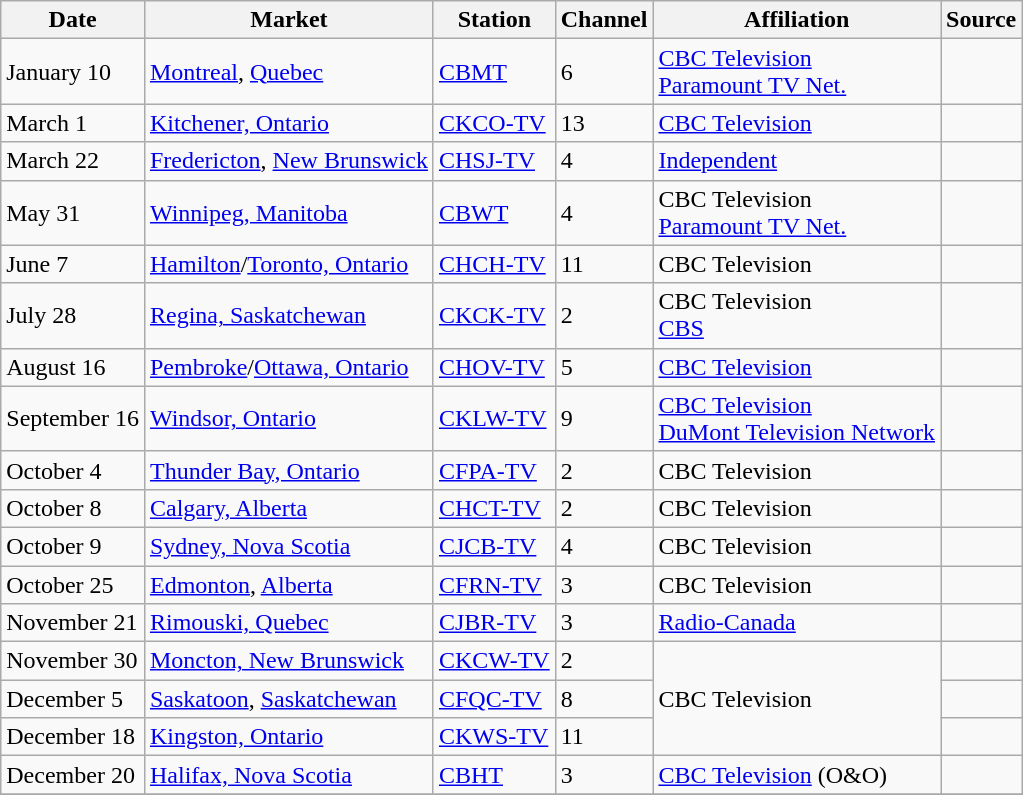<table class="wikitable">
<tr>
<th>Date</th>
<th>Market</th>
<th>Station</th>
<th>Channel</th>
<th>Affiliation</th>
<th>Source</th>
</tr>
<tr>
<td>January 10</td>
<td><a href='#'>Montreal</a>, <a href='#'>Quebec</a></td>
<td><a href='#'>CBMT</a></td>
<td>6</td>
<td><a href='#'>CBC Television</a>  <br> <a href='#'>Paramount TV Net.</a> </td>
<td></td>
</tr>
<tr>
<td>March 1</td>
<td><a href='#'>Kitchener, Ontario</a></td>
<td><a href='#'>CKCO-TV</a></td>
<td>13</td>
<td><a href='#'>CBC Television</a></td>
<td></td>
</tr>
<tr>
<td>March 22</td>
<td><a href='#'>Fredericton</a>, <a href='#'>New Brunswick</a></td>
<td><a href='#'>CHSJ-TV</a></td>
<td>4</td>
<td><a href='#'>Independent</a></td>
<td></td>
</tr>
<tr>
<td>May 31</td>
<td><a href='#'>Winnipeg, Manitoba</a></td>
<td><a href='#'>CBWT</a></td>
<td>4</td>
<td>CBC Television  <br> <a href='#'>Paramount TV Net.</a> </td>
<td></td>
</tr>
<tr>
<td>June 7</td>
<td><a href='#'>Hamilton</a>/<a href='#'>Toronto, Ontario</a></td>
<td><a href='#'>CHCH-TV</a></td>
<td>11</td>
<td>CBC Television</td>
<td></td>
</tr>
<tr>
<td>July 28</td>
<td><a href='#'>Regina, Saskatchewan</a></td>
<td><a href='#'>CKCK-TV</a></td>
<td>2</td>
<td>CBC Television  <br> <a href='#'>CBS</a> </td>
<td></td>
</tr>
<tr>
<td>August 16</td>
<td><a href='#'>Pembroke</a>/<a href='#'>Ottawa, Ontario</a></td>
<td><a href='#'>CHOV-TV</a></td>
<td>5</td>
<td><a href='#'>CBC Television</a></td>
<td></td>
</tr>
<tr>
<td>September 16</td>
<td><a href='#'>Windsor, Ontario</a></td>
<td><a href='#'>CKLW-TV</a></td>
<td>9</td>
<td><a href='#'>CBC Television</a>  <br> <a href='#'>DuMont Television Network</a>  <br></td>
<td></td>
</tr>
<tr>
<td>October 4</td>
<td><a href='#'>Thunder Bay, Ontario</a></td>
<td><a href='#'>CFPA-TV</a></td>
<td>2</td>
<td>CBC Television</td>
<td></td>
</tr>
<tr>
<td>October 8</td>
<td><a href='#'>Calgary, Alberta</a></td>
<td><a href='#'>CHCT-TV</a></td>
<td>2</td>
<td>CBC Television</td>
<td></td>
</tr>
<tr>
<td>October 9</td>
<td><a href='#'>Sydney, Nova Scotia</a></td>
<td><a href='#'>CJCB-TV</a></td>
<td>4</td>
<td>CBC Television</td>
<td></td>
</tr>
<tr>
<td>October 25</td>
<td><a href='#'>Edmonton</a>, <a href='#'>Alberta</a></td>
<td><a href='#'>CFRN-TV</a></td>
<td>3</td>
<td>CBC Television</td>
<td></td>
</tr>
<tr>
<td>November 21</td>
<td><a href='#'>Rimouski, Quebec</a></td>
<td><a href='#'>CJBR-TV</a></td>
<td>3</td>
<td><a href='#'>Radio-Canada</a></td>
<td></td>
</tr>
<tr>
<td>November 30</td>
<td><a href='#'>Moncton, New Brunswick</a></td>
<td><a href='#'>CKCW-TV</a></td>
<td>2</td>
<td rowspan=3>CBC Television</td>
<td></td>
</tr>
<tr>
<td>December 5</td>
<td><a href='#'>Saskatoon</a>, <a href='#'>Saskatchewan</a></td>
<td><a href='#'>CFQC-TV</a></td>
<td>8</td>
<td></td>
</tr>
<tr>
<td>December 18</td>
<td><a href='#'>Kingston, Ontario</a></td>
<td><a href='#'>CKWS-TV</a></td>
<td>11</td>
<td></td>
</tr>
<tr>
<td>December 20</td>
<td><a href='#'>Halifax, Nova Scotia</a></td>
<td><a href='#'>CBHT</a></td>
<td>3</td>
<td><a href='#'>CBC Television</a> (O&O)</td>
<td></td>
</tr>
<tr>
</tr>
</table>
